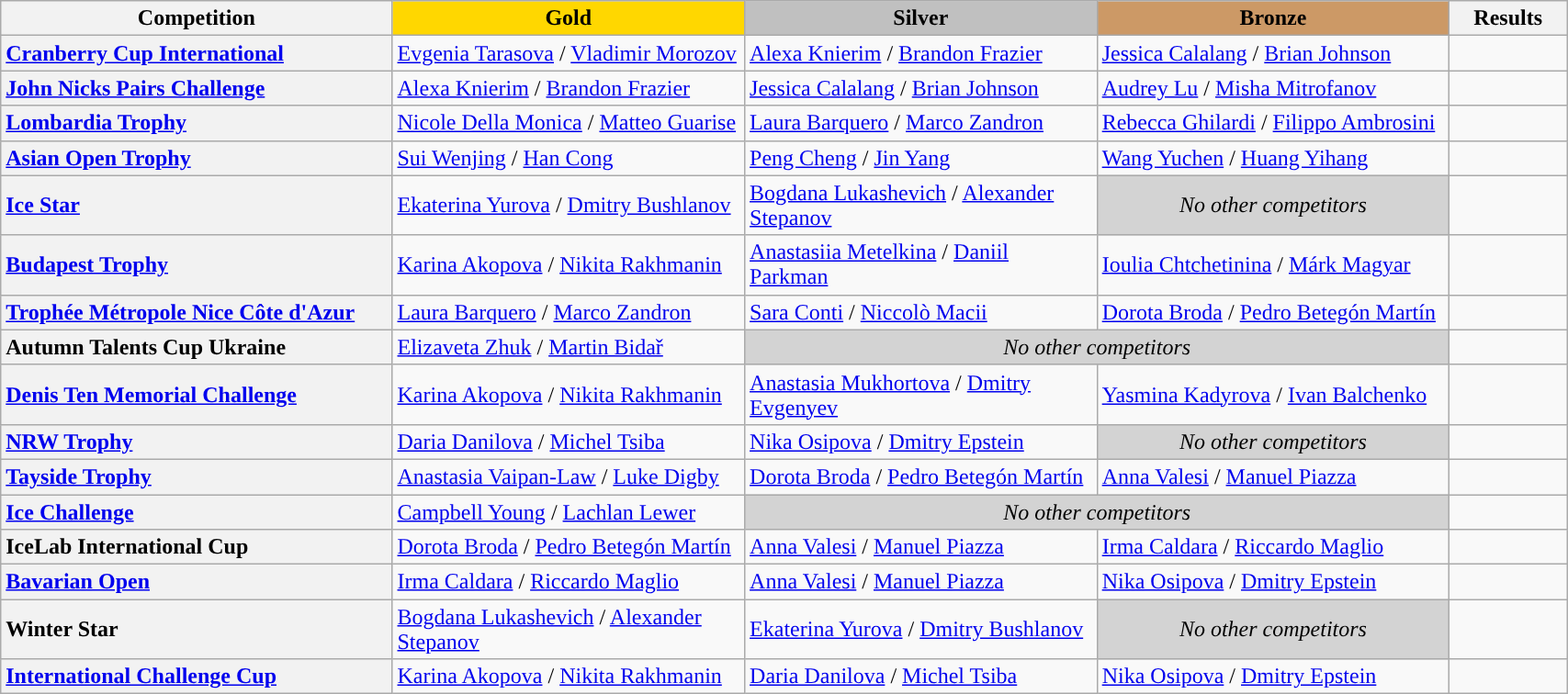<table class="wikitable unsortable" style="text-align:left; width:90%;">
<tr>
<th scope="col" style="text-align:center; width:25%;">Competition</th>
<td scope="col" style="text-align:center; width:22.5%; background:gold"><strong>Gold</strong></td>
<td scope="col" style="text-align:center; width:22.5%; background:silver"><strong>Silver</strong></td>
<td scope="col" style="text-align:center; width:22.5%; background:#c96"><strong>Bronze</strong></td>
<th scope="col" style="text-align:center; width:7.5%;">Results</th>
</tr>
<tr>
<th scope="row" style="text-align:left"> <a href='#'>Cranberry Cup International</a></th>
<td> <a href='#'>Evgenia Tarasova</a> / <a href='#'>Vladimir Morozov</a></td>
<td> <a href='#'>Alexa Knierim</a> / <a href='#'>Brandon Frazier</a></td>
<td> <a href='#'>Jessica Calalang</a> / <a href='#'>Brian Johnson</a></td>
<td></td>
</tr>
<tr>
<th scope="row" style="text-align:left"> <a href='#'>John Nicks Pairs Challenge</a></th>
<td> <a href='#'>Alexa Knierim</a> / <a href='#'>Brandon Frazier</a></td>
<td> <a href='#'>Jessica Calalang</a> / <a href='#'>Brian Johnson</a></td>
<td> <a href='#'>Audrey Lu</a> / <a href='#'>Misha Mitrofanov</a></td>
<td></td>
</tr>
<tr>
<th scope="row" style="text-align:left"> <a href='#'>Lombardia Trophy</a></th>
<td> <a href='#'>Nicole Della Monica</a> / <a href='#'>Matteo Guarise</a></td>
<td> <a href='#'>Laura Barquero</a> / <a href='#'>Marco Zandron</a></td>
<td> <a href='#'>Rebecca Ghilardi</a> / <a href='#'>Filippo Ambrosini</a></td>
<td></td>
</tr>
<tr>
<th scope="row" style="text-align:left"> <a href='#'>Asian Open Trophy</a></th>
<td> <a href='#'>Sui Wenjing</a> / <a href='#'>Han Cong</a></td>
<td> <a href='#'>Peng Cheng</a> / <a href='#'>Jin Yang</a></td>
<td> <a href='#'>Wang Yuchen</a> / <a href='#'>Huang Yihang</a></td>
<td></td>
</tr>
<tr>
<th scope="row" style="text-align:left"> <a href='#'>Ice Star</a></th>
<td> <a href='#'>Ekaterina Yurova</a> / <a href='#'>Dmitry Bushlanov</a></td>
<td> <a href='#'>Bogdana Lukashevich</a> / <a href='#'>Alexander Stepanov</a></td>
<td align="center" bgcolor="lightgray"><em>No other competitors</em></td>
<td></td>
</tr>
<tr>
<th scope="row" style="text-align:left"> <a href='#'>Budapest Trophy</a></th>
<td> <a href='#'>Karina Akopova</a> / <a href='#'>Nikita Rakhmanin</a></td>
<td> <a href='#'>Anastasiia Metelkina</a> / <a href='#'>Daniil Parkman</a></td>
<td> <a href='#'>Ioulia Chtchetinina</a> / <a href='#'>Márk Magyar</a></td>
<td></td>
</tr>
<tr>
<th scope="row" style="text-align:left"> <a href='#'>Trophée Métropole Nice Côte d'Azur</a></th>
<td> <a href='#'>Laura Barquero</a> / <a href='#'>Marco Zandron</a></td>
<td> <a href='#'>Sara Conti</a> / <a href='#'>Niccolò Macii</a></td>
<td> <a href='#'>Dorota Broda</a> / <a href='#'>Pedro Betegón Martín</a></td>
<td></td>
</tr>
<tr>
<th scope="row" style="text-align:left"> Autumn Talents Cup Ukraine</th>
<td> <a href='#'>Elizaveta Zhuk</a> / <a href='#'>Martin Bidař</a></td>
<td colspan="2" align="center" bgcolor="lightgray"><em>No other competitors</em></td>
<td></td>
</tr>
<tr>
<th scope="row" style="text-align:left"> <a href='#'>Denis Ten Memorial Challenge</a></th>
<td> <a href='#'>Karina Akopova</a> / <a href='#'>Nikita Rakhmanin</a></td>
<td> <a href='#'>Anastasia Mukhortova</a> / <a href='#'>Dmitry Evgenyev</a></td>
<td> <a href='#'>Yasmina Kadyrova</a> / <a href='#'>Ivan Balchenko</a></td>
<td></td>
</tr>
<tr>
<th scope="row" style="text-align:left"> <a href='#'>NRW Trophy</a></th>
<td> <a href='#'>Daria Danilova</a> / <a href='#'>Michel Tsiba</a></td>
<td> <a href='#'>Nika Osipova</a> / <a href='#'>Dmitry Epstein</a></td>
<td align="center" bgcolor="lightgray"><em>No other competitors</em></td>
<td></td>
</tr>
<tr>
<th scope="row" style="text-align:left"> <a href='#'>Tayside Trophy</a></th>
<td> <a href='#'>Anastasia Vaipan-Law</a> / <a href='#'>Luke Digby</a></td>
<td> <a href='#'>Dorota Broda</a> / <a href='#'>Pedro Betegón Martín</a></td>
<td> <a href='#'>Anna Valesi</a> / <a href='#'>Manuel Piazza</a></td>
<td></td>
</tr>
<tr>
<th scope="row" style="text-align:left"> <a href='#'>Ice Challenge</a></th>
<td> <a href='#'>Campbell Young</a> / <a href='#'>Lachlan Lewer</a></td>
<td colspan="2" align="center" bgcolor="lightgray"><em>No other competitors</em></td>
<td></td>
</tr>
<tr>
<th scope="row" style="text-align:left"> IceLab International Cup</th>
<td> <a href='#'>Dorota Broda</a> / <a href='#'>Pedro Betegón Martín</a></td>
<td> <a href='#'>Anna Valesi</a> / <a href='#'>Manuel Piazza</a></td>
<td> <a href='#'>Irma Caldara</a> / <a href='#'>Riccardo Maglio</a></td>
<td></td>
</tr>
<tr>
<th scope="row" style="text-align:left"> <a href='#'>Bavarian Open</a></th>
<td> <a href='#'>Irma Caldara</a> / <a href='#'>Riccardo Maglio</a></td>
<td> <a href='#'>Anna Valesi</a> / <a href='#'>Manuel Piazza</a></td>
<td> <a href='#'>Nika Osipova</a> / <a href='#'>Dmitry Epstein</a></td>
<td></td>
</tr>
<tr>
<th scope="row" style="text-align:left"> Winter Star</th>
<td> <a href='#'>Bogdana Lukashevich</a> / <a href='#'>Alexander Stepanov</a></td>
<td> <a href='#'>Ekaterina Yurova</a> / <a href='#'>Dmitry Bushlanov</a></td>
<td align="center" bgcolor="lightgray"><em>No other competitors</em></td>
<td></td>
</tr>
<tr>
<th scope="row" style="text-align:left"> <a href='#'>International Challenge Cup</a></th>
<td> <a href='#'>Karina Akopova</a> / <a href='#'>Nikita Rakhmanin</a></td>
<td> <a href='#'>Daria Danilova</a> / <a href='#'>Michel Tsiba</a></td>
<td> <a href='#'>Nika Osipova</a> / <a href='#'>Dmitry Epstein</a></td>
<td></td>
</tr>
</table>
